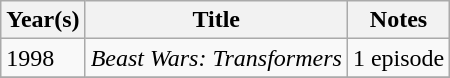<table class="wikitable">
<tr>
<th>Year(s)</th>
<th>Title</th>
<th>Notes</th>
</tr>
<tr>
<td>1998</td>
<td><em>Beast Wars: Transformers</em></td>
<td>1 episode</td>
</tr>
<tr>
</tr>
</table>
